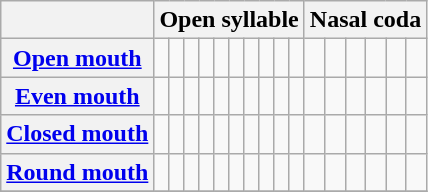<table class="wikitable" border="1" style="text-align:center">
<tr>
<th></th>
<th ! colspan="10">Open syllable</th>
<th ! colspan="6">Nasal coda</th>
</tr>
<tr>
<th><a href='#'>Open mouth</a></th>
<td></td>
<td></td>
<td></td>
<td></td>
<td></td>
<td></td>
<td></td>
<td></td>
<td></td>
<td></td>
<td></td>
<td></td>
<td></td>
<td></td>
<td></td>
<td> </td>
</tr>
<tr>
<th><a href='#'>Even mouth</a></th>
<td></td>
<td></td>
<td></td>
<td></td>
<td></td>
<td></td>
<td></td>
<td></td>
<td></td>
<td></td>
<td></td>
<td></td>
<td></td>
<td></td>
<td></td>
<td></td>
</tr>
<tr>
<th><a href='#'>Closed mouth</a></th>
<td></td>
<td></td>
<td></td>
<td> </td>
<td></td>
<td></td>
<td></td>
<td></td>
<td></td>
<td></td>
<td> </td>
<td></td>
<td></td>
<td></td>
<td></td>
<td></td>
</tr>
<tr>
<th><a href='#'>Round mouth</a></th>
<td></td>
<td></td>
<td></td>
<td> </td>
<td></td>
<td></td>
<td></td>
<td></td>
<td></td>
<td></td>
<td> </td>
<td></td>
<td></td>
<td></td>
<td></td>
<td></td>
</tr>
<tr>
</tr>
</table>
